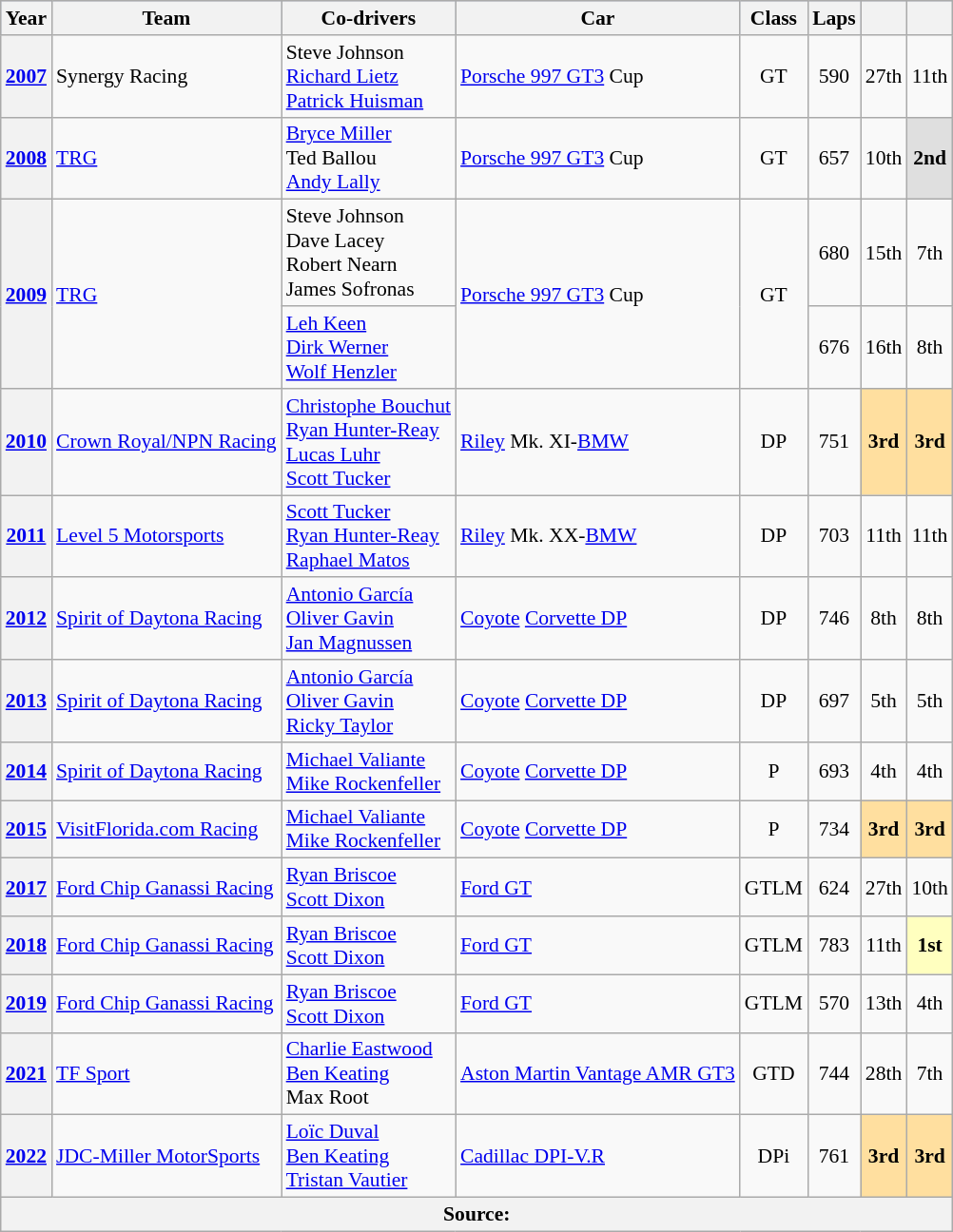<table class="wikitable" style="text-align:center; font-size:90%;">
<tr style="background:#ABBBDD;">
<th>Year</th>
<th>Team</th>
<th>Co-drivers</th>
<th>Car</th>
<th>Class</th>
<th>Laps</th>
<th></th>
<th></th>
</tr>
<tr>
<th><a href='#'>2007</a></th>
<td align="left"> Synergy Racing</td>
<td align="left"> Steve Johnson<br> <a href='#'>Richard Lietz</a><br> <a href='#'>Patrick Huisman</a></td>
<td align="left"><a href='#'>Porsche 997 GT3</a> Cup</td>
<td>GT</td>
<td>590</td>
<td>27th</td>
<td>11th</td>
</tr>
<tr>
<th><a href='#'>2008</a></th>
<td align="left"> <a href='#'>TRG</a></td>
<td align="left"> <a href='#'>Bryce Miller</a><br> Ted Ballou<br> <a href='#'>Andy Lally</a></td>
<td align="left"><a href='#'>Porsche 997 GT3</a> Cup</td>
<td>GT</td>
<td>657</td>
<td>10th</td>
<td style="background:#DFDFDF;"><strong>2nd</strong></td>
</tr>
<tr>
<th rowspan=2><a href='#'>2009</a></th>
<td rowspan=2 align="left"> <a href='#'>TRG</a></td>
<td align="left"> Steve Johnson<br> Dave Lacey<br> Robert Nearn<br> James Sofronas</td>
<td rowspan=2 align="left"><a href='#'>Porsche 997 GT3</a> Cup</td>
<td rowspan=2>GT</td>
<td>680</td>
<td>15th</td>
<td>7th</td>
</tr>
<tr>
<td align="left"> <a href='#'>Leh Keen</a><br> <a href='#'>Dirk Werner</a><br> <a href='#'>Wolf Henzler</a></td>
<td>676</td>
<td>16th</td>
<td>8th</td>
</tr>
<tr>
<th><a href='#'>2010</a></th>
<td align="left"> <a href='#'>Crown Royal/NPN Racing</a></td>
<td align="left"> <a href='#'>Christophe Bouchut</a><br> <a href='#'>Ryan Hunter-Reay</a><br> <a href='#'>Lucas Luhr</a><br> <a href='#'>Scott Tucker</a></td>
<td align="left"><a href='#'>Riley</a> Mk. XI-<a href='#'>BMW</a></td>
<td>DP</td>
<td>751</td>
<td style="background:#FFDF9F;"><strong>3rd</strong></td>
<td style="background:#FFDF9F;"><strong>3rd</strong></td>
</tr>
<tr>
<th><a href='#'>2011</a></th>
<td align="left"> <a href='#'>Level 5 Motorsports</a></td>
<td align="left"> <a href='#'>Scott Tucker</a><br> <a href='#'>Ryan Hunter-Reay</a><br> <a href='#'>Raphael Matos</a></td>
<td align="left"><a href='#'>Riley</a> Mk. XX-<a href='#'>BMW</a></td>
<td>DP</td>
<td>703</td>
<td>11th</td>
<td>11th</td>
</tr>
<tr>
<th><a href='#'>2012</a></th>
<td align="left"> <a href='#'>Spirit of Daytona Racing</a></td>
<td align="left"> <a href='#'>Antonio García</a><br> <a href='#'>Oliver Gavin</a><br> <a href='#'>Jan Magnussen</a></td>
<td align="left"><a href='#'>Coyote</a> <a href='#'>Corvette DP</a></td>
<td>DP</td>
<td>746</td>
<td>8th</td>
<td>8th</td>
</tr>
<tr>
<th><a href='#'>2013</a></th>
<td align="left"> <a href='#'>Spirit of Daytona Racing</a></td>
<td align="left"> <a href='#'>Antonio García</a><br> <a href='#'>Oliver Gavin</a><br> <a href='#'>Ricky Taylor</a></td>
<td align="left"><a href='#'>Coyote</a> <a href='#'>Corvette DP</a></td>
<td>DP</td>
<td>697</td>
<td>5th</td>
<td>5th</td>
</tr>
<tr>
<th><a href='#'>2014</a></th>
<td align="left"> <a href='#'>Spirit of Daytona Racing</a></td>
<td align="left"> <a href='#'>Michael Valiante</a><br> <a href='#'>Mike Rockenfeller</a></td>
<td align="left"><a href='#'>Coyote</a> <a href='#'>Corvette DP</a></td>
<td>P</td>
<td>693</td>
<td>4th</td>
<td>4th</td>
</tr>
<tr>
<th><a href='#'>2015</a></th>
<td align="left"> <a href='#'>VisitFlorida.com Racing</a></td>
<td align="left"> <a href='#'>Michael Valiante</a><br> <a href='#'>Mike Rockenfeller</a></td>
<td align="left"><a href='#'>Coyote</a> <a href='#'>Corvette DP</a></td>
<td>P</td>
<td>734</td>
<td style="background:#FFDF9F;"><strong>3rd</strong></td>
<td style="background:#FFDF9F;"><strong>3rd</strong></td>
</tr>
<tr>
<th><a href='#'>2017</a></th>
<td align="left"> <a href='#'>Ford Chip Ganassi Racing</a></td>
<td align="left"> <a href='#'>Ryan Briscoe</a><br> <a href='#'>Scott Dixon</a></td>
<td align="left"><a href='#'>Ford GT</a></td>
<td>GTLM</td>
<td>624</td>
<td>27th</td>
<td>10th</td>
</tr>
<tr>
<th><a href='#'>2018</a></th>
<td align="left"> <a href='#'>Ford Chip Ganassi Racing</a></td>
<td align="left"> <a href='#'>Ryan Briscoe</a><br> <a href='#'>Scott Dixon</a></td>
<td align="left"><a href='#'>Ford GT</a></td>
<td>GTLM</td>
<td>783</td>
<td>11th</td>
<td style="background:#FFFFBF;"><strong>1st</strong></td>
</tr>
<tr>
<th><a href='#'>2019</a></th>
<td align="left"> <a href='#'>Ford Chip Ganassi Racing</a></td>
<td align="left"> <a href='#'>Ryan Briscoe</a><br> <a href='#'>Scott Dixon</a></td>
<td align="left"><a href='#'>Ford GT</a></td>
<td>GTLM</td>
<td>570</td>
<td>13th</td>
<td>4th</td>
</tr>
<tr>
<th><a href='#'>2021</a></th>
<td align="left"> <a href='#'>TF Sport</a></td>
<td align="left"> <a href='#'>Charlie Eastwood</a><br> <a href='#'>Ben Keating</a><br> Max Root</td>
<td align="left"><a href='#'>Aston Martin Vantage AMR GT3</a></td>
<td>GTD</td>
<td>744</td>
<td>28th</td>
<td>7th</td>
</tr>
<tr>
<th><a href='#'>2022</a></th>
<td align="left"> <a href='#'>JDC-Miller MotorSports</a></td>
<td align="left"> <a href='#'>Loïc Duval</a><br> <a href='#'>Ben Keating</a><br> <a href='#'>Tristan Vautier</a></td>
<td align="left"><a href='#'>Cadillac DPI-V.R</a></td>
<td>DPi</td>
<td>761</td>
<td style="background:#FFDF9F;"><strong>3rd</strong></td>
<td style="background:#FFDF9F;"><strong>3rd</strong></td>
</tr>
<tr>
<th colspan="8">Source:</th>
</tr>
</table>
